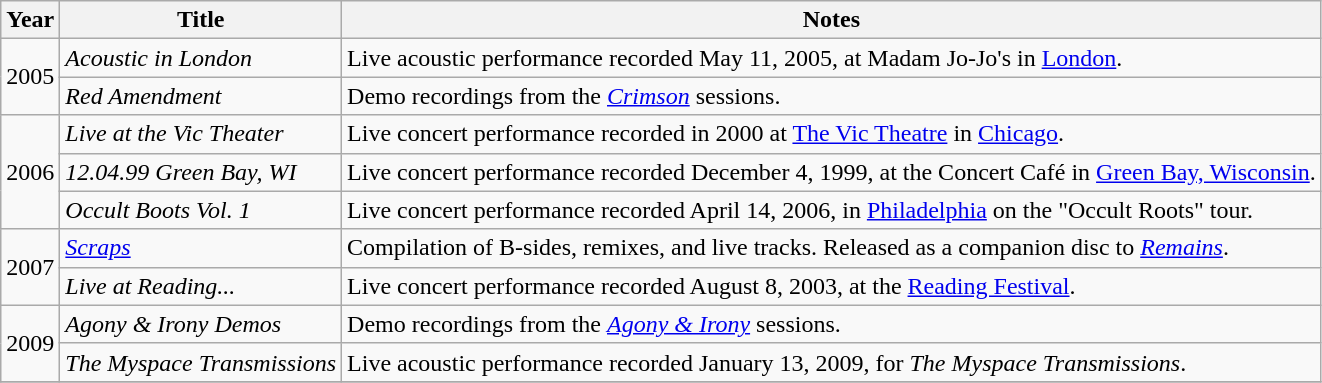<table class ="wikitable">
<tr>
<th>Year</th>
<th>Title</th>
<th>Notes</th>
</tr>
<tr>
<td rowspan="2">2005</td>
<td><em>Acoustic in London</em></td>
<td>Live acoustic performance recorded May 11, 2005, at Madam Jo-Jo's in <a href='#'>London</a>.</td>
</tr>
<tr>
<td><em>Red Amendment</em></td>
<td>Demo recordings from the <em><a href='#'>Crimson</a></em> sessions.</td>
</tr>
<tr>
<td rowspan="3">2006</td>
<td><em>Live at the Vic Theater</em></td>
<td>Live concert performance recorded in 2000 at <a href='#'>The Vic Theatre</a> in <a href='#'>Chicago</a>.</td>
</tr>
<tr>
<td><em>12.04.99 Green Bay, WI</em></td>
<td>Live concert performance recorded December 4, 1999, at the Concert Café in <a href='#'>Green Bay, Wisconsin</a>.</td>
</tr>
<tr>
<td><em>Occult Boots Vol. 1</em></td>
<td>Live concert performance recorded April 14, 2006, in <a href='#'>Philadelphia</a> on the "Occult Roots" tour.</td>
</tr>
<tr>
<td rowspan="2">2007</td>
<td><em><a href='#'>Scraps</a></em></td>
<td>Compilation of B-sides, remixes, and live tracks. Released as a companion disc to <em><a href='#'>Remains</a></em>.</td>
</tr>
<tr>
<td><em>Live at Reading...</em></td>
<td>Live concert performance recorded August 8, 2003, at the <a href='#'>Reading Festival</a>.</td>
</tr>
<tr>
<td rowspan="2">2009</td>
<td><em>Agony & Irony Demos</em></td>
<td>Demo recordings from the <em><a href='#'>Agony & Irony</a></em> sessions.</td>
</tr>
<tr>
<td><em>The Myspace Transmissions</em></td>
<td>Live acoustic performance recorded January 13, 2009, for <em>The Myspace Transmissions</em>.</td>
</tr>
<tr>
</tr>
</table>
